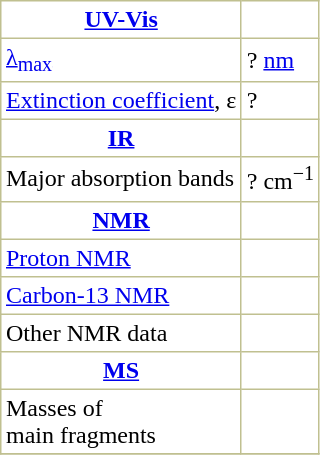<table border="1" cellspacing="0" cellpadding="3" style="margin: 0 0 0 0.5em; background: #FFFFFF; border-collapse: collapse; border-color: #C0C090;">
<tr>
<th><a href='#'>UV-Vis</a></th>
</tr>
<tr>
<td><a href='#'>λ<sub>max</sub></a></td>
<td>? <a href='#'>nm</a></td>
</tr>
<tr>
<td><a href='#'>Extinction coefficient</a>, ε</td>
<td>?</td>
</tr>
<tr>
<th><a href='#'>IR</a></th>
</tr>
<tr>
<td>Major absorption bands</td>
<td>? cm<sup>−1</sup></td>
</tr>
<tr>
<th><a href='#'>NMR</a></th>
</tr>
<tr>
<td><a href='#'>Proton NMR</a> </td>
<td> </td>
</tr>
<tr>
<td><a href='#'>Carbon-13 NMR</a> </td>
<td> </td>
</tr>
<tr>
<td>Other NMR data </td>
<td> </td>
</tr>
<tr>
<th><a href='#'>MS</a></th>
</tr>
<tr>
<td>Masses of <br>main fragments</td>
<td>  </td>
</tr>
<tr>
</tr>
</table>
